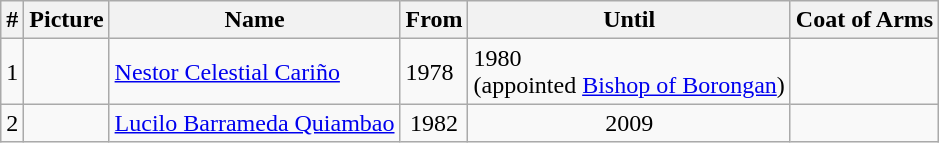<table class="wikitable">
<tr>
<th>#</th>
<th>Picture</th>
<th>Name</th>
<th>From</th>
<th>Until</th>
<th>Coat of Arms</th>
</tr>
<tr>
<td>1</td>
<td></td>
<td><a href='#'>Nestor Celestial Cariño</a></td>
<td>1978</td>
<td>1980<br>(appointed <a href='#'>Bishop of Borongan</a>)</td>
<td></td>
</tr>
<tr>
<td align="center">2</td>
<td></td>
<td align="center"><a href='#'>Lucilo Barrameda Quiambao</a></td>
<td align="center">1982</td>
<td align="center">2009</td>
<td></td>
</tr>
</table>
